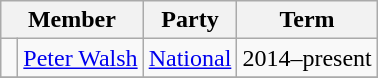<table class="wikitable">
<tr>
<th colspan="2">Member</th>
<th>Party</th>
<th>Term</th>
</tr>
<tr>
<td> </td>
<td><a href='#'>Peter Walsh</a></td>
<td><a href='#'>National</a></td>
<td>2014–present</td>
</tr>
<tr>
</tr>
</table>
